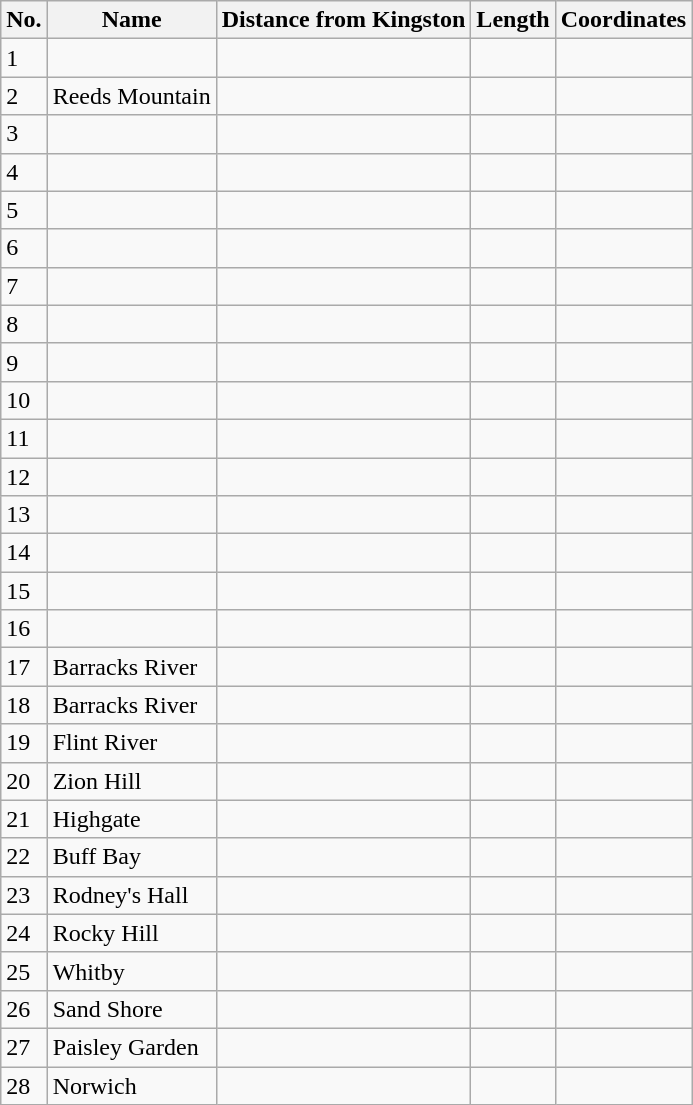<table class="wikitable sortable">
<tr>
<th>No.</th>
<th>Name</th>
<th>Distance from Kingston</th>
<th>Length</th>
<th>Coordinates</th>
</tr>
<tr>
<td>1</td>
<td></td>
<td></td>
<td></td>
<td></td>
</tr>
<tr>
<td>2</td>
<td>Reeds Mountain</td>
<td></td>
<td></td>
<td></td>
</tr>
<tr>
<td>3</td>
<td></td>
<td></td>
<td></td>
<td></td>
</tr>
<tr>
<td>4</td>
<td></td>
<td></td>
<td></td>
<td></td>
</tr>
<tr>
<td>5</td>
<td></td>
<td></td>
<td></td>
<td></td>
</tr>
<tr>
<td>6</td>
<td></td>
<td></td>
<td></td>
<td></td>
</tr>
<tr>
<td>7</td>
<td></td>
<td></td>
<td></td>
<td></td>
</tr>
<tr>
<td>8</td>
<td></td>
<td></td>
<td></td>
<td></td>
</tr>
<tr>
<td>9</td>
<td></td>
<td></td>
<td></td>
<td></td>
</tr>
<tr>
<td>10</td>
<td></td>
<td></td>
<td></td>
<td></td>
</tr>
<tr>
<td>11</td>
<td></td>
<td></td>
<td></td>
<td></td>
</tr>
<tr>
<td>12</td>
<td></td>
<td></td>
<td></td>
<td></td>
</tr>
<tr>
<td>13</td>
<td></td>
<td></td>
<td></td>
<td></td>
</tr>
<tr>
<td>14</td>
<td></td>
<td></td>
<td></td>
<td></td>
</tr>
<tr>
<td>15</td>
<td></td>
<td></td>
<td></td>
<td></td>
</tr>
<tr>
<td>16</td>
<td></td>
<td></td>
<td></td>
<td></td>
</tr>
<tr>
<td>17</td>
<td>Barracks River</td>
<td></td>
<td></td>
<td></td>
</tr>
<tr>
<td>18</td>
<td>Barracks River</td>
<td></td>
<td></td>
<td></td>
</tr>
<tr>
<td>19</td>
<td>Flint River</td>
<td></td>
<td></td>
<td></td>
</tr>
<tr>
<td>20</td>
<td>Zion Hill</td>
<td></td>
<td></td>
<td></td>
</tr>
<tr>
<td>21</td>
<td>Highgate</td>
<td></td>
<td></td>
<td></td>
</tr>
<tr>
<td>22</td>
<td>Buff Bay</td>
<td></td>
<td></td>
<td></td>
</tr>
<tr>
<td>23</td>
<td>Rodney's Hall</td>
<td></td>
<td></td>
<td></td>
</tr>
<tr>
<td>24</td>
<td>Rocky Hill</td>
<td></td>
<td></td>
<td></td>
</tr>
<tr>
<td>25</td>
<td>Whitby</td>
<td></td>
<td></td>
<td></td>
</tr>
<tr>
<td>26</td>
<td>Sand Shore</td>
<td></td>
<td></td>
<td></td>
</tr>
<tr>
<td>27</td>
<td>Paisley Garden</td>
<td></td>
<td></td>
<td></td>
</tr>
<tr>
<td>28</td>
<td>Norwich</td>
<td></td>
<td></td>
<td></td>
</tr>
</table>
